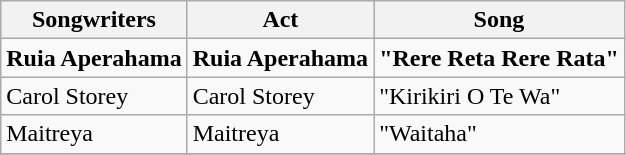<table class="wikitable">
<tr>
<th>Songwriters</th>
<th>Act</th>
<th>Song</th>
</tr>
<tr>
<td><strong>Ruia Aperahama</strong></td>
<td><strong>Ruia Aperahama</strong></td>
<td><strong>"Rere Reta Rere Rata"</strong></td>
</tr>
<tr>
<td>Carol Storey</td>
<td>Carol Storey</td>
<td>"Kirikiri O Te Wa"</td>
</tr>
<tr>
<td>Maitreya</td>
<td>Maitreya</td>
<td>"Waitaha"</td>
</tr>
<tr>
</tr>
</table>
